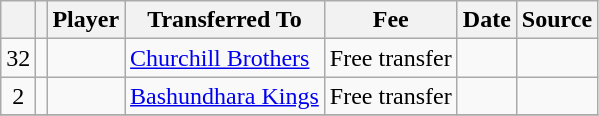<table class="wikitable plainrowheaders sortable">
<tr>
<th></th>
<th></th>
<th>Player</th>
<th>Transferred To</th>
<th>Fee</th>
<th>Date</th>
<th>Source</th>
</tr>
<tr>
<td align=center>32</td>
<td align=center></td>
<td></td>
<td> <a href='#'>Churchill Brothers</a></td>
<td>Free transfer</td>
<td></td>
<td></td>
</tr>
<tr>
<td align=center>2</td>
<td align=center></td>
<td></td>
<td> <a href='#'>Bashundhara Kings</a></td>
<td>Free transfer</td>
<td></td>
<td></td>
</tr>
<tr>
</tr>
</table>
